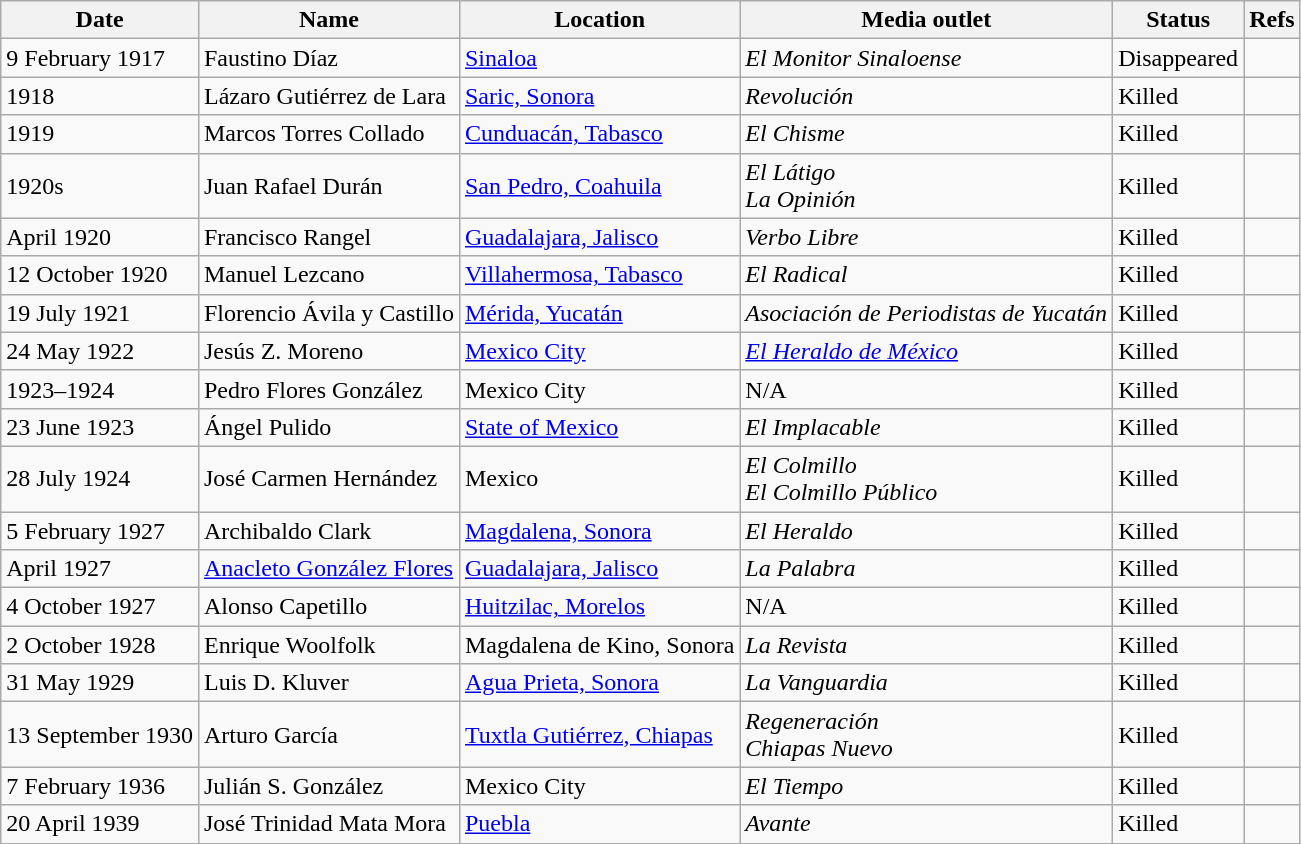<table class="wikitable sortable">
<tr>
<th>Date</th>
<th>Name</th>
<th>Location</th>
<th>Media outlet</th>
<th>Status</th>
<th>Refs</th>
</tr>
<tr>
<td>9 February 1917</td>
<td>Faustino Díaz</td>
<td><a href='#'>Sinaloa</a></td>
<td><em>El Monitor Sinaloense</em></td>
<td>Disappeared</td>
<td></td>
</tr>
<tr>
<td>1918</td>
<td>Lázaro Gutiérrez de Lara</td>
<td><a href='#'>Saric, Sonora</a></td>
<td><em>Revolución</em></td>
<td>Killed</td>
<td></td>
</tr>
<tr>
<td>1919</td>
<td>Marcos Torres Collado</td>
<td><a href='#'>Cunduacán, Tabasco</a></td>
<td><em>El Chisme</em></td>
<td>Killed</td>
<td></td>
</tr>
<tr>
<td>1920s</td>
<td>Juan Rafael Durán</td>
<td><a href='#'>San Pedro, Coahuila</a></td>
<td><em>El Látigo</em><br><em>La Opinión</em></td>
<td>Killed</td>
<td></td>
</tr>
<tr>
<td>April 1920</td>
<td>Francisco Rangel</td>
<td><a href='#'>Guadalajara, Jalisco</a></td>
<td><em>Verbo Libre</em></td>
<td>Killed</td>
<td></td>
</tr>
<tr>
<td>12 October 1920</td>
<td>Manuel Lezcano</td>
<td><a href='#'>Villahermosa, Tabasco</a></td>
<td><em>El Radical</em></td>
<td>Killed</td>
<td></td>
</tr>
<tr>
<td>19 July 1921</td>
<td>Florencio Ávila y Castillo</td>
<td><a href='#'>Mérida, Yucatán</a></td>
<td><em>Asociación de Periodistas de Yucatán</em></td>
<td>Killed</td>
<td></td>
</tr>
<tr>
<td>24 May 1922</td>
<td>Jesús Z. Moreno</td>
<td><a href='#'>Mexico City</a></td>
<td><em><a href='#'>El Heraldo de México</a></em></td>
<td>Killed</td>
<td></td>
</tr>
<tr>
<td>1923–1924</td>
<td>Pedro Flores González</td>
<td>Mexico City</td>
<td>N/A</td>
<td>Killed</td>
<td></td>
</tr>
<tr>
<td>23 June 1923</td>
<td>Ángel Pulido</td>
<td><a href='#'>State of Mexico</a></td>
<td><em>El Implacable</em></td>
<td>Killed</td>
<td></td>
</tr>
<tr>
<td>28 July 1924</td>
<td>José Carmen Hernández</td>
<td>Mexico</td>
<td><em>El Colmillo</em><br><em>El Colmillo Público</em></td>
<td>Killed</td>
<td></td>
</tr>
<tr>
<td>5 February 1927</td>
<td>Archibaldo Clark</td>
<td><a href='#'>Magdalena, Sonora</a></td>
<td><em>El Heraldo</em></td>
<td>Killed</td>
<td></td>
</tr>
<tr>
<td>April 1927</td>
<td><a href='#'>Anacleto González Flores</a></td>
<td><a href='#'>Guadalajara, Jalisco</a></td>
<td><em>La Palabra</em></td>
<td>Killed</td>
<td></td>
</tr>
<tr>
<td>4 October 1927</td>
<td>Alonso Capetillo</td>
<td><a href='#'>Huitzilac, Morelos</a></td>
<td>N/A</td>
<td>Killed</td>
<td></td>
</tr>
<tr>
<td>2 October 1928</td>
<td>Enrique Woolfolk</td>
<td>Magdalena de Kino, Sonora</td>
<td><em>La Revista</em></td>
<td>Killed</td>
<td></td>
</tr>
<tr>
<td>31 May 1929</td>
<td>Luis D. Kluver</td>
<td><a href='#'>Agua Prieta, Sonora</a></td>
<td><em>La Vanguardia</em></td>
<td>Killed</td>
<td></td>
</tr>
<tr>
<td>13 September 1930</td>
<td>Arturo García</td>
<td><a href='#'>Tuxtla Gutiérrez, Chiapas</a></td>
<td><em>Regeneración</em><br><em>Chiapas Nuevo</em></td>
<td>Killed</td>
<td></td>
</tr>
<tr>
<td>7 February 1936</td>
<td>Julián S. González</td>
<td>Mexico City</td>
<td><em>El Tiempo</em></td>
<td>Killed</td>
<td></td>
</tr>
<tr>
<td>20 April 1939</td>
<td>José Trinidad Mata Mora</td>
<td><a href='#'>Puebla</a></td>
<td><em>Avante</em></td>
<td>Killed</td>
<td></td>
</tr>
</table>
